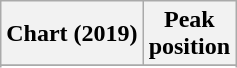<table class="wikitable sortable plainrowheaders" style="text-align:center">
<tr>
<th scope="col">Chart (2019)</th>
<th scope="col">Peak<br>position</th>
</tr>
<tr>
</tr>
<tr>
</tr>
</table>
